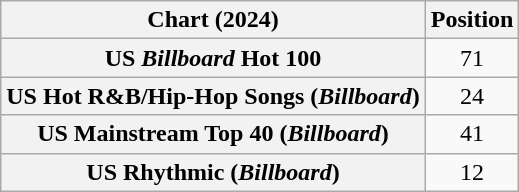<table class="wikitable sortable plainrowheaders" style="text-align:center">
<tr>
<th scope="col">Chart (2024)</th>
<th scope="col">Position</th>
</tr>
<tr>
<th scope="row">US <em>Billboard</em> Hot 100</th>
<td>71</td>
</tr>
<tr>
<th scope="row">US Hot R&B/Hip-Hop Songs (<em>Billboard</em>)</th>
<td>24</td>
</tr>
<tr>
<th scope="row">US Mainstream Top 40 (<em>Billboard</em>)</th>
<td>41</td>
</tr>
<tr>
<th scope="row">US Rhythmic (<em>Billboard</em>)</th>
<td>12</td>
</tr>
</table>
